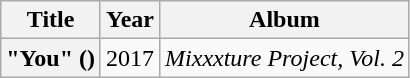<table class="wikitable plainrowheaders" style="text-align:center">
<tr>
<th scope="col">Title</th>
<th scope="col">Year</th>
<th scope="col">Album</th>
</tr>
<tr>
<th scope="row">"You" ()</th>
<td>2017</td>
<td><em>Mixxxture Project, Vol. 2</em></td>
</tr>
</table>
